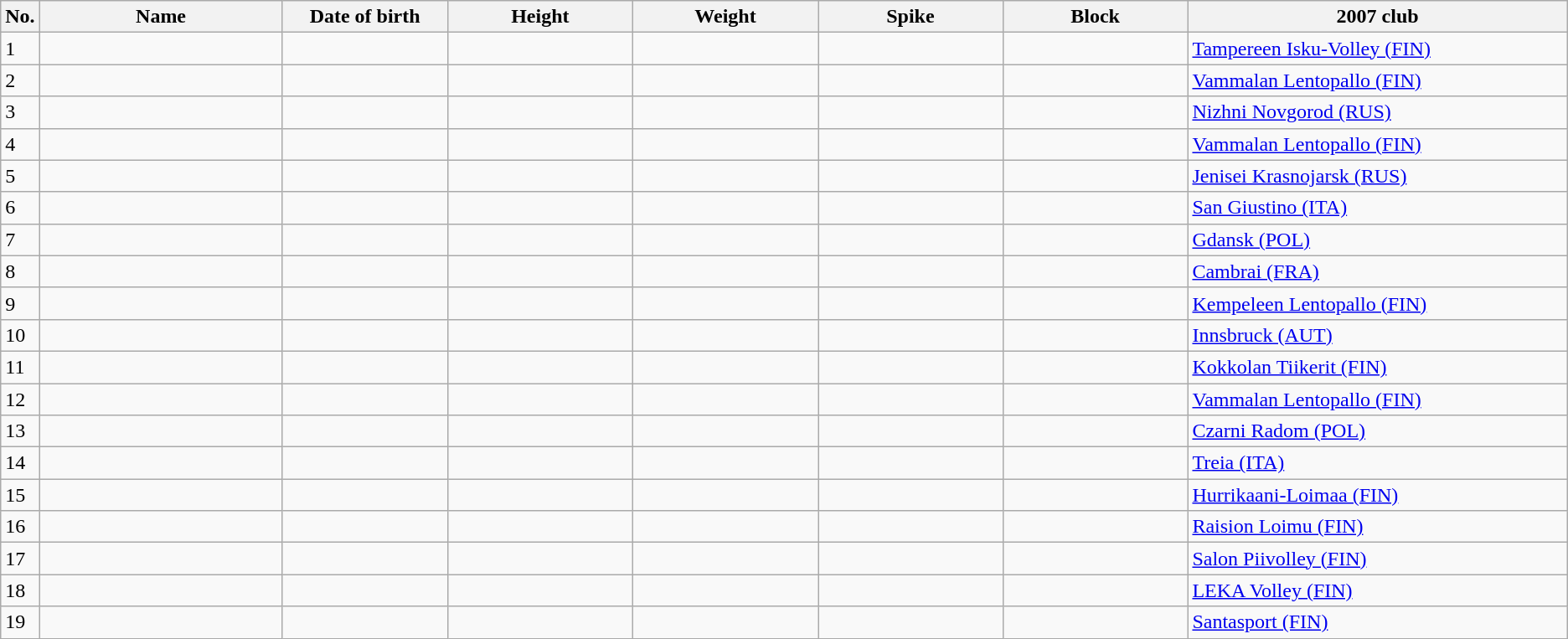<table class="wikitable sortable" style=font-size:100%; text-align:center;>
<tr>
<th>No.</th>
<th style=width:12em>Name</th>
<th style=width:8em>Date of birth</th>
<th style=width:9em>Height</th>
<th style=width:9em>Weight</th>
<th style=width:9em>Spike</th>
<th style=width:9em>Block</th>
<th style=width:19em>2007 club</th>
</tr>
<tr>
<td>1</td>
<td align=left></td>
<td align=right></td>
<td></td>
<td></td>
<td></td>
<td></td>
<td align=left><a href='#'>Tampereen Isku-Volley (FIN)</a></td>
</tr>
<tr>
<td>2</td>
<td align=left></td>
<td align=right></td>
<td></td>
<td></td>
<td></td>
<td></td>
<td align=left><a href='#'>Vammalan Lentopallo (FIN)</a></td>
</tr>
<tr>
<td>3</td>
<td align=left></td>
<td align=right></td>
<td></td>
<td></td>
<td></td>
<td></td>
<td align=left><a href='#'>Nizhni Novgorod (RUS)</a></td>
</tr>
<tr>
<td>4</td>
<td align=left></td>
<td align=right></td>
<td></td>
<td></td>
<td></td>
<td></td>
<td align=left><a href='#'>Vammalan Lentopallo (FIN)</a></td>
</tr>
<tr>
<td>5</td>
<td align=left></td>
<td align=right></td>
<td></td>
<td></td>
<td></td>
<td></td>
<td align=left><a href='#'>Jenisei Krasnojarsk (RUS)</a></td>
</tr>
<tr>
<td>6</td>
<td align=left></td>
<td align=right></td>
<td></td>
<td></td>
<td></td>
<td></td>
<td align=left><a href='#'>San Giustino (ITA)</a></td>
</tr>
<tr>
<td>7</td>
<td align=left></td>
<td align=right></td>
<td></td>
<td></td>
<td></td>
<td></td>
<td align=left><a href='#'>Gdansk (POL)</a></td>
</tr>
<tr>
<td>8</td>
<td align=left></td>
<td align=right></td>
<td></td>
<td></td>
<td></td>
<td></td>
<td align=left><a href='#'>Cambrai (FRA)</a></td>
</tr>
<tr>
<td>9</td>
<td align=left></td>
<td align=right></td>
<td></td>
<td></td>
<td></td>
<td></td>
<td align=left><a href='#'>Kempeleen Lentopallo (FIN)</a></td>
</tr>
<tr>
<td>10</td>
<td align=left></td>
<td align=right></td>
<td></td>
<td></td>
<td></td>
<td></td>
<td align=left><a href='#'>Innsbruck (AUT)</a></td>
</tr>
<tr>
<td>11</td>
<td align=left></td>
<td align=right></td>
<td></td>
<td></td>
<td></td>
<td></td>
<td align=left><a href='#'>Kokkolan Tiikerit (FIN)</a></td>
</tr>
<tr>
<td>12</td>
<td align=left></td>
<td align=right></td>
<td></td>
<td></td>
<td></td>
<td></td>
<td align=left><a href='#'>Vammalan Lentopallo (FIN)</a></td>
</tr>
<tr>
<td>13</td>
<td align=left></td>
<td align=right></td>
<td></td>
<td></td>
<td></td>
<td></td>
<td align=left><a href='#'>Czarni Radom (POL)</a></td>
</tr>
<tr>
<td>14</td>
<td align=left></td>
<td align=right></td>
<td></td>
<td></td>
<td></td>
<td></td>
<td align=left><a href='#'>Treia (ITA)</a></td>
</tr>
<tr>
<td>15</td>
<td align=left></td>
<td align=right></td>
<td></td>
<td></td>
<td></td>
<td></td>
<td align=left><a href='#'>Hurrikaani-Loimaa (FIN)</a></td>
</tr>
<tr>
<td>16</td>
<td align=left></td>
<td align=right></td>
<td></td>
<td></td>
<td></td>
<td></td>
<td align=left><a href='#'>Raision Loimu (FIN)</a></td>
</tr>
<tr>
<td>17</td>
<td align=left></td>
<td align=right></td>
<td></td>
<td></td>
<td></td>
<td></td>
<td align=left><a href='#'>Salon Piivolley (FIN)</a></td>
</tr>
<tr>
<td>18</td>
<td align=left></td>
<td align=right></td>
<td></td>
<td></td>
<td></td>
<td></td>
<td align=left><a href='#'>LEKA Volley (FIN)</a></td>
</tr>
<tr>
<td>19</td>
<td align=left></td>
<td align=right></td>
<td></td>
<td></td>
<td></td>
<td></td>
<td align=left><a href='#'>Santasport (FIN)</a></td>
</tr>
</table>
